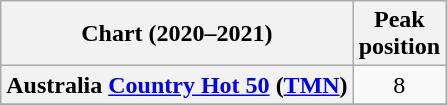<table class="wikitable sortable plainrowheaders" style="text-align:center">
<tr>
<th scope="col">Chart (2020–2021)</th>
<th scope="col">Peak<br>position</th>
</tr>
<tr>
<th scope="row">Australia <a href='#'>Country Hot 50</a> (<a href='#'>TMN</a>)</th>
<td>8</td>
</tr>
<tr>
</tr>
<tr>
</tr>
<tr>
</tr>
<tr>
</tr>
<tr>
</tr>
<tr>
</tr>
</table>
